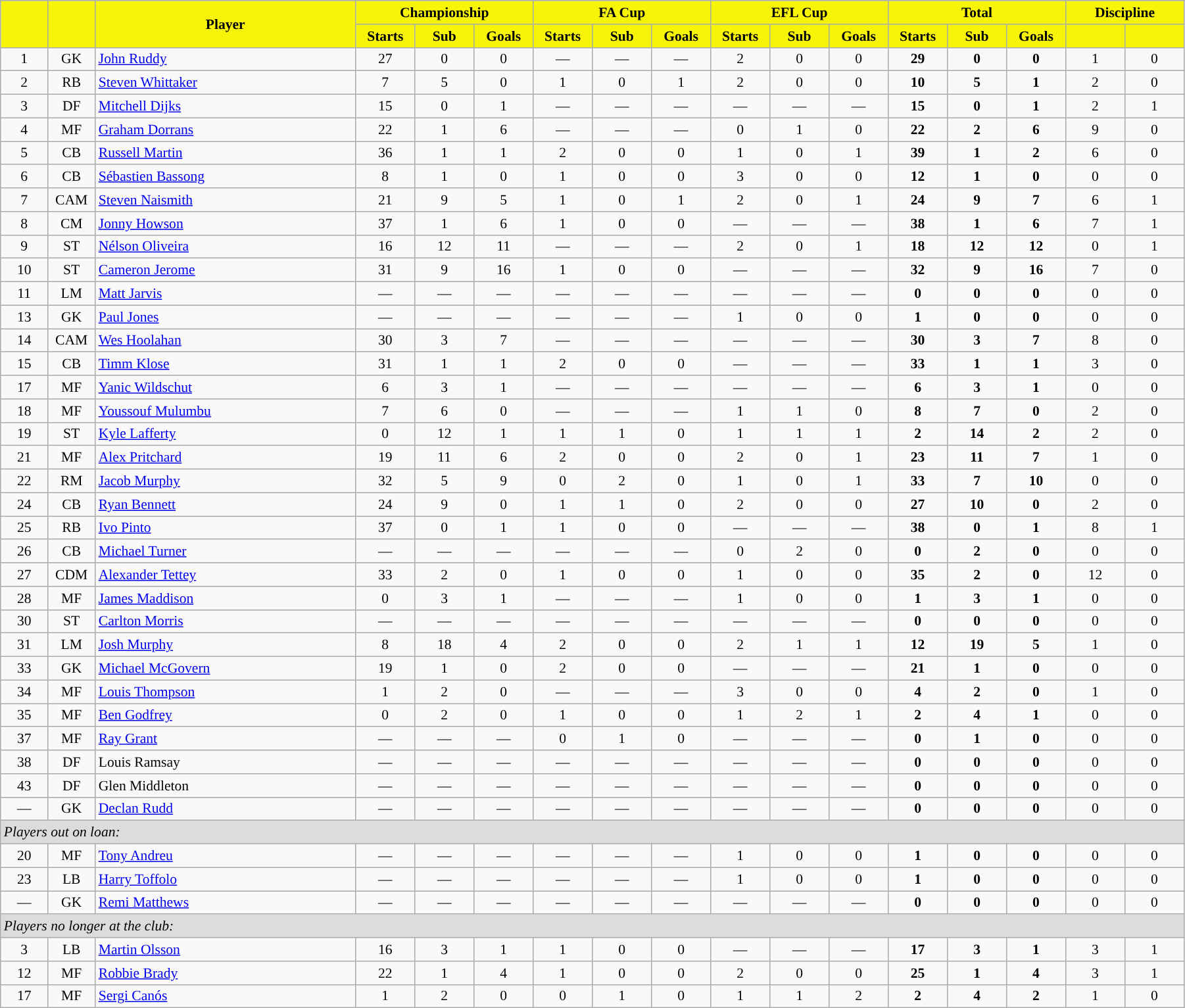<table class="wikitable"  style="text-align:center; font-size:90%; width:95%;">
<tr>
<th rowspan="2" style="background:#F7F408; color:#000000;  width: 4%"></th>
<th rowspan="2" style="background:#F7F408; color:#000000;  width: 4%"></th>
<th rowspan="2" style="background:#F7F408; color:#000000; ">Player</th>
<th colspan="3" style="background:#F7F408; color:#000000; ">Championship</th>
<th colspan="3" style="background:#F7F408; color:#000000; ">FA Cup</th>
<th colspan="3" style="background:#F7F408; color:#000000; ">EFL Cup</th>
<th colspan="3" style="background:#F7F408; color:#000000; ">Total</th>
<th colspan="2" style="background:#F7F408; color:#000000; ">Discipline</th>
</tr>
<tr>
<th style="background:#F7F408; color:#000000;  width: 5%;">Starts</th>
<th style="background:#F7F408; color:#000000;  width: 5%;">Sub</th>
<th style="background:#F7F408; color:#000000;  width: 5%;">Goals</th>
<th style="background:#F7F408; color:#000000;  width: 5%;">Starts</th>
<th style="background:#F7F408; color:#000000;  width: 5%;">Sub</th>
<th style="background:#F7F408; color:#000000;  width: 5%;">Goals</th>
<th style="background:#F7F408; color:#000000;  width: 5%;">Starts</th>
<th style="background:#F7F408; color:#000000;  width: 5%;">Sub</th>
<th style="background:#F7F408; color:#000000;  width: 5%;">Goals</th>
<th style="background:#F7F408; color:#000000;  width: 5%;">Starts</th>
<th style="background:#F7F408; color:#000000;  width: 5%;">Sub</th>
<th style="background:#F7F408; color:#000000;  width: 5%;">Goals</th>
<th style="background:#F7F408; color:#000000;  width: 5%;"></th>
<th style="background:#F7F408; color:#000000;  width: 5%;"></th>
</tr>
<tr>
<td>1</td>
<td>GK</td>
<td style="text-align:left;"><a href='#'>John Ruddy</a></td>
<td>27</td>
<td>0</td>
<td>0</td>
<td>—</td>
<td>—</td>
<td>—</td>
<td>2</td>
<td>0</td>
<td>0</td>
<td><strong>29</strong></td>
<td><strong>0</strong></td>
<td><strong>0</strong></td>
<td>1</td>
<td>0</td>
</tr>
<tr>
<td>2</td>
<td>RB</td>
<td style="text-align:left;"><a href='#'>Steven Whittaker</a></td>
<td>7</td>
<td>5</td>
<td>0</td>
<td>1</td>
<td>0</td>
<td>1</td>
<td>2</td>
<td>0</td>
<td>0</td>
<td><strong>10</strong></td>
<td><strong>5</strong></td>
<td><strong>1</strong></td>
<td>2</td>
<td>0</td>
</tr>
<tr>
<td>3</td>
<td>DF</td>
<td style="text-align:left;"><a href='#'>Mitchell Dijks</a></td>
<td>15</td>
<td>0</td>
<td>1</td>
<td>—</td>
<td>—</td>
<td>—</td>
<td>—</td>
<td>—</td>
<td>—</td>
<td><strong>15</strong></td>
<td><strong>0</strong></td>
<td><strong>1</strong></td>
<td>2</td>
<td>1</td>
</tr>
<tr>
<td>4</td>
<td>MF</td>
<td style="text-align:left;"><a href='#'>Graham Dorrans</a></td>
<td>22</td>
<td>1</td>
<td>6</td>
<td>—</td>
<td>—</td>
<td>—</td>
<td>0</td>
<td>1</td>
<td>0</td>
<td><strong>22</strong></td>
<td><strong>2</strong></td>
<td><strong>6</strong></td>
<td>9</td>
<td>0</td>
</tr>
<tr>
<td>5</td>
<td>CB</td>
<td style="text-align:left;"><a href='#'>Russell Martin</a></td>
<td>36</td>
<td>1</td>
<td>1</td>
<td>2</td>
<td>0</td>
<td>0</td>
<td>1</td>
<td>0</td>
<td>1</td>
<td><strong>39</strong></td>
<td><strong>1</strong></td>
<td><strong>2</strong></td>
<td>6</td>
<td>0</td>
</tr>
<tr>
<td>6</td>
<td>CB</td>
<td style="text-align:left;"><a href='#'>Sébastien Bassong</a></td>
<td>8</td>
<td>1</td>
<td>0</td>
<td>1</td>
<td>0</td>
<td>0</td>
<td>3</td>
<td>0</td>
<td>0</td>
<td><strong>12</strong></td>
<td><strong>1</strong></td>
<td><strong>0</strong></td>
<td>0</td>
<td>0</td>
</tr>
<tr>
<td>7</td>
<td>CAM</td>
<td style="text-align:left;"><a href='#'>Steven Naismith</a></td>
<td>21</td>
<td>9</td>
<td>5</td>
<td>1</td>
<td>0</td>
<td>1</td>
<td>2</td>
<td>0</td>
<td>1</td>
<td><strong>24</strong></td>
<td><strong>9</strong></td>
<td><strong>7</strong></td>
<td>6</td>
<td>1</td>
</tr>
<tr>
<td>8</td>
<td>CM</td>
<td style="text-align:left;"><a href='#'>Jonny Howson</a></td>
<td>37</td>
<td>1</td>
<td>6</td>
<td>1</td>
<td>0</td>
<td>0</td>
<td>—</td>
<td>—</td>
<td>—</td>
<td><strong>38</strong></td>
<td><strong>1</strong></td>
<td><strong>6</strong></td>
<td>7</td>
<td>1</td>
</tr>
<tr>
<td>9</td>
<td>ST</td>
<td style="text-align:left;"><a href='#'>Nélson Oliveira</a></td>
<td>16</td>
<td>12</td>
<td>11</td>
<td>—</td>
<td>—</td>
<td>—</td>
<td>2</td>
<td>0</td>
<td>1</td>
<td><strong>18</strong></td>
<td><strong>12</strong></td>
<td><strong>12</strong></td>
<td>0</td>
<td>1</td>
</tr>
<tr>
<td>10</td>
<td>ST</td>
<td style="text-align:left;"><a href='#'>Cameron Jerome</a></td>
<td>31</td>
<td>9</td>
<td>16</td>
<td>1</td>
<td>0</td>
<td>0</td>
<td>—</td>
<td>—</td>
<td>—</td>
<td><strong>32</strong></td>
<td><strong>9</strong></td>
<td><strong>16</strong></td>
<td>7</td>
<td>0</td>
</tr>
<tr>
<td>11</td>
<td>LM</td>
<td style="text-align:left;"><a href='#'>Matt Jarvis</a></td>
<td>—</td>
<td>—</td>
<td>—</td>
<td>—</td>
<td>—</td>
<td>—</td>
<td>—</td>
<td>—</td>
<td>—</td>
<td><strong>0</strong></td>
<td><strong>0</strong></td>
<td><strong>0</strong></td>
<td>0</td>
<td>0</td>
</tr>
<tr>
<td>13</td>
<td>GK</td>
<td style="text-align:left;"><a href='#'>Paul Jones</a></td>
<td>—</td>
<td>—</td>
<td>—</td>
<td>—</td>
<td>—</td>
<td>—</td>
<td>1</td>
<td>0</td>
<td>0</td>
<td><strong>1</strong></td>
<td><strong>0</strong></td>
<td><strong>0</strong></td>
<td>0</td>
<td>0</td>
</tr>
<tr>
<td>14</td>
<td>CAM</td>
<td style="text-align:left;"><a href='#'>Wes Hoolahan</a></td>
<td>30</td>
<td>3</td>
<td>7</td>
<td>—</td>
<td>—</td>
<td>—</td>
<td>—</td>
<td>—</td>
<td>—</td>
<td><strong>30</strong></td>
<td><strong>3</strong></td>
<td><strong>7</strong></td>
<td>8</td>
<td>0</td>
</tr>
<tr>
<td>15</td>
<td>CB</td>
<td style="text-align:left;"><a href='#'>Timm Klose</a></td>
<td>31</td>
<td>1</td>
<td>1</td>
<td>2</td>
<td>0</td>
<td>0</td>
<td>—</td>
<td>—</td>
<td>—</td>
<td><strong>33</strong></td>
<td><strong>1</strong></td>
<td><strong>1</strong></td>
<td>3</td>
<td>0</td>
</tr>
<tr>
<td>17</td>
<td>MF</td>
<td style="text-align:left;"><a href='#'>Yanic Wildschut</a></td>
<td>6</td>
<td>3</td>
<td>1</td>
<td>—</td>
<td>—</td>
<td>—</td>
<td>—</td>
<td>—</td>
<td>—</td>
<td><strong>6</strong></td>
<td><strong>3</strong></td>
<td><strong>1</strong></td>
<td>0</td>
<td>0</td>
</tr>
<tr>
<td>18</td>
<td>MF</td>
<td style="text-align:left;"><a href='#'>Youssouf Mulumbu</a></td>
<td>7</td>
<td>6</td>
<td>0</td>
<td>—</td>
<td>—</td>
<td>—</td>
<td>1</td>
<td>1</td>
<td>0</td>
<td><strong>8</strong></td>
<td><strong>7</strong></td>
<td><strong>0</strong></td>
<td>2</td>
<td>0</td>
</tr>
<tr>
<td>19</td>
<td>ST</td>
<td style="text-align:left;"><a href='#'>Kyle Lafferty</a></td>
<td>0</td>
<td>12</td>
<td>1</td>
<td>1</td>
<td>1</td>
<td>0</td>
<td>1</td>
<td>1</td>
<td>1</td>
<td><strong>2</strong></td>
<td><strong>14</strong></td>
<td><strong>2</strong></td>
<td>2</td>
<td>0</td>
</tr>
<tr>
<td>21</td>
<td>MF</td>
<td style="text-align:left;"><a href='#'>Alex Pritchard</a></td>
<td>19</td>
<td>11</td>
<td>6</td>
<td>2</td>
<td>0</td>
<td>0</td>
<td>2</td>
<td>0</td>
<td>1</td>
<td><strong>23</strong></td>
<td><strong>11</strong></td>
<td><strong>7</strong></td>
<td>1</td>
<td>0</td>
</tr>
<tr>
<td>22</td>
<td>RM</td>
<td style="text-align:left;"><a href='#'>Jacob Murphy</a></td>
<td>32</td>
<td>5</td>
<td>9</td>
<td>0</td>
<td>2</td>
<td>0</td>
<td>1</td>
<td>0</td>
<td>1</td>
<td><strong>33</strong></td>
<td><strong>7</strong></td>
<td><strong>10</strong></td>
<td>0</td>
<td>0</td>
</tr>
<tr>
<td>24</td>
<td>CB</td>
<td style="text-align:left;"><a href='#'>Ryan Bennett</a></td>
<td>24</td>
<td>9</td>
<td>0</td>
<td>1</td>
<td>1</td>
<td>0</td>
<td>2</td>
<td>0</td>
<td>0</td>
<td><strong>27</strong></td>
<td><strong>10</strong></td>
<td><strong>0</strong></td>
<td>2</td>
<td>0</td>
</tr>
<tr>
<td>25</td>
<td>RB</td>
<td style="text-align:left;"><a href='#'>Ivo Pinto</a></td>
<td>37</td>
<td>0</td>
<td>1</td>
<td>1</td>
<td>0</td>
<td>0</td>
<td>—</td>
<td>—</td>
<td>—</td>
<td><strong>38</strong></td>
<td><strong>0</strong></td>
<td><strong>1</strong></td>
<td>8</td>
<td>1</td>
</tr>
<tr>
<td>26</td>
<td>CB</td>
<td style="text-align:left;"><a href='#'>Michael Turner</a></td>
<td>—</td>
<td>—</td>
<td>—</td>
<td>—</td>
<td>—</td>
<td>—</td>
<td>0</td>
<td>2</td>
<td>0</td>
<td><strong>0</strong></td>
<td><strong>2</strong></td>
<td><strong>0</strong></td>
<td>0</td>
<td>0</td>
</tr>
<tr>
<td>27</td>
<td>CDM</td>
<td style="text-align:left;"><a href='#'>Alexander Tettey</a></td>
<td>33</td>
<td>2</td>
<td>0</td>
<td>1</td>
<td>0</td>
<td>0</td>
<td>1</td>
<td>0</td>
<td>0</td>
<td><strong>35</strong></td>
<td><strong>2</strong></td>
<td><strong>0</strong></td>
<td>12</td>
<td>0</td>
</tr>
<tr>
<td>28</td>
<td>MF</td>
<td style="text-align:left;"><a href='#'>James Maddison</a></td>
<td>0</td>
<td>3</td>
<td>1</td>
<td>—</td>
<td>—</td>
<td>—</td>
<td>1</td>
<td>0</td>
<td>0</td>
<td><strong>1</strong></td>
<td><strong>3</strong></td>
<td><strong>1</strong></td>
<td>0</td>
<td>0</td>
</tr>
<tr>
<td>30</td>
<td>ST</td>
<td style="text-align:left;"><a href='#'>Carlton Morris</a></td>
<td>—</td>
<td>—</td>
<td>—</td>
<td>—</td>
<td>—</td>
<td>—</td>
<td>—</td>
<td>—</td>
<td>—</td>
<td><strong>0</strong></td>
<td><strong>0</strong></td>
<td><strong>0</strong></td>
<td>0</td>
<td>0</td>
</tr>
<tr>
<td>31</td>
<td>LM</td>
<td style="text-align:left;"><a href='#'>Josh Murphy</a></td>
<td>8</td>
<td>18</td>
<td>4</td>
<td>2</td>
<td>0</td>
<td>0</td>
<td>2</td>
<td>1</td>
<td>1</td>
<td><strong>12</strong></td>
<td><strong>19</strong></td>
<td><strong>5</strong></td>
<td>1</td>
<td>0</td>
</tr>
<tr>
<td>33</td>
<td>GK</td>
<td style="text-align:left;"><a href='#'>Michael McGovern</a></td>
<td>19</td>
<td>1</td>
<td>0</td>
<td>2</td>
<td>0</td>
<td>0</td>
<td>—</td>
<td>—</td>
<td>—</td>
<td><strong>21</strong></td>
<td><strong>1</strong></td>
<td><strong>0</strong></td>
<td>0</td>
<td>0</td>
</tr>
<tr>
<td>34</td>
<td>MF</td>
<td style="text-align:left;"><a href='#'>Louis Thompson</a></td>
<td>1</td>
<td>2</td>
<td>0</td>
<td>—</td>
<td>—</td>
<td>—</td>
<td>3</td>
<td>0</td>
<td>0</td>
<td><strong>4</strong></td>
<td><strong>2</strong></td>
<td><strong>0</strong></td>
<td>1</td>
<td>0</td>
</tr>
<tr>
<td>35</td>
<td>MF</td>
<td style="text-align:left;"><a href='#'>Ben Godfrey</a></td>
<td>0</td>
<td>2</td>
<td>0</td>
<td>1</td>
<td>0</td>
<td>0</td>
<td>1</td>
<td>2</td>
<td>1</td>
<td><strong>2</strong></td>
<td><strong>4</strong></td>
<td><strong>1</strong></td>
<td>0</td>
<td>0</td>
</tr>
<tr>
<td>37</td>
<td>MF</td>
<td style="text-align:left;"><a href='#'>Ray Grant</a></td>
<td>—</td>
<td>—</td>
<td>—</td>
<td>0</td>
<td>1</td>
<td>0</td>
<td>—</td>
<td>—</td>
<td>—</td>
<td><strong>0</strong></td>
<td><strong>1</strong></td>
<td><strong>0</strong></td>
<td>0</td>
<td>0</td>
</tr>
<tr>
<td>38</td>
<td>DF</td>
<td style="text-align:left;">Louis Ramsay</td>
<td>—</td>
<td>—</td>
<td>—</td>
<td>—</td>
<td>—</td>
<td>—</td>
<td>—</td>
<td>—</td>
<td>—</td>
<td><strong>0</strong></td>
<td><strong>0</strong></td>
<td><strong>0</strong></td>
<td>0</td>
<td>0</td>
</tr>
<tr>
<td>43</td>
<td>DF</td>
<td style="text-align:left;">Glen Middleton</td>
<td>—</td>
<td>—</td>
<td>—</td>
<td>—</td>
<td>—</td>
<td>—</td>
<td>—</td>
<td>—</td>
<td>—</td>
<td><strong>0</strong></td>
<td><strong>0</strong></td>
<td><strong>0</strong></td>
<td>0</td>
<td>0</td>
</tr>
<tr>
<td>—</td>
<td>GK</td>
<td style="text-align:left;"><a href='#'>Declan Rudd</a></td>
<td>—</td>
<td>—</td>
<td>—</td>
<td>—</td>
<td>—</td>
<td>—</td>
<td>—</td>
<td>—</td>
<td>—</td>
<td><strong>0</strong></td>
<td><strong>0</strong></td>
<td><strong>0</strong></td>
<td>0</td>
<td>0</td>
</tr>
<tr>
<td colspan="18" style="background:#dcdcdc; text-align:left;"><em>Players out on loan:</em></td>
</tr>
<tr>
<td>20</td>
<td>MF</td>
<td style="text-align:left;"><a href='#'>Tony Andreu</a></td>
<td>—</td>
<td>—</td>
<td>—</td>
<td>—</td>
<td>—</td>
<td>—</td>
<td>1</td>
<td>0</td>
<td>0</td>
<td><strong>1</strong></td>
<td><strong>0</strong></td>
<td><strong>0</strong></td>
<td>0</td>
<td>0</td>
</tr>
<tr>
<td>23</td>
<td>LB</td>
<td style="text-align:left;"><a href='#'>Harry Toffolo</a></td>
<td>—</td>
<td>—</td>
<td>—</td>
<td>—</td>
<td>—</td>
<td>—</td>
<td>1</td>
<td>0</td>
<td>0</td>
<td><strong>1</strong></td>
<td><strong>0</strong></td>
<td><strong>0</strong></td>
<td>0</td>
<td>0</td>
</tr>
<tr>
<td>—</td>
<td>GK</td>
<td style="text-align:left;"><a href='#'>Remi Matthews</a></td>
<td>—</td>
<td>—</td>
<td>—</td>
<td>—</td>
<td>—</td>
<td>—</td>
<td>—</td>
<td>—</td>
<td>—</td>
<td><strong>0</strong></td>
<td><strong>0</strong></td>
<td><strong>0</strong></td>
<td>0</td>
<td>0</td>
</tr>
<tr>
<td colspan="18" style="background:#dcdcdc; text-align:left;"><em>Players no longer at the club:</em></td>
</tr>
<tr>
<td>3</td>
<td>LB</td>
<td style="text-align:left;"><a href='#'>Martin Olsson</a></td>
<td>16</td>
<td>3</td>
<td>1</td>
<td>1</td>
<td>0</td>
<td>0</td>
<td>—</td>
<td>—</td>
<td>—</td>
<td><strong>17</strong></td>
<td><strong>3</strong></td>
<td><strong>1</strong></td>
<td>3</td>
<td>1</td>
</tr>
<tr>
<td>12</td>
<td>MF</td>
<td style="text-align:left;"><a href='#'>Robbie Brady</a></td>
<td>22</td>
<td>1</td>
<td>4</td>
<td>1</td>
<td>0</td>
<td>0</td>
<td>2</td>
<td>0</td>
<td>0</td>
<td><strong>25</strong></td>
<td><strong>1</strong></td>
<td><strong>4</strong></td>
<td>3</td>
<td>1</td>
</tr>
<tr>
<td>17</td>
<td>MF</td>
<td style="text-align:left;"><a href='#'>Sergi Canós</a></td>
<td>1</td>
<td>2</td>
<td>0</td>
<td>0</td>
<td>1</td>
<td>0</td>
<td>1</td>
<td>1</td>
<td>2</td>
<td><strong>2</strong></td>
<td><strong>4</strong></td>
<td><strong>2</strong></td>
<td>1</td>
<td>0</td>
</tr>
</table>
